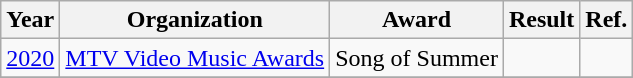<table class="wikitable plainrowheaders">
<tr>
<th>Year</th>
<th>Organization</th>
<th>Award</th>
<th>Result</th>
<th>Ref.</th>
</tr>
<tr>
<td><a href='#'>2020</a></td>
<td><a href='#'>MTV Video Music Awards</a></td>
<td>Song of Summer</td>
<td></td>
<td></td>
</tr>
<tr>
</tr>
</table>
